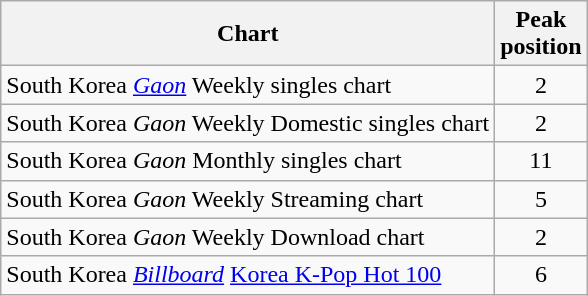<table class="wikitable sortable">
<tr>
<th>Chart</th>
<th>Peak<br>position</th>
</tr>
<tr>
<td>South Korea <em><a href='#'>Gaon</a></em> Weekly singles chart</td>
<td align="center">2</td>
</tr>
<tr>
<td>South Korea <em>Gaon</em> Weekly Domestic singles chart</td>
<td align="center">2</td>
</tr>
<tr>
<td>South Korea <em>Gaon</em> Monthly singles chart</td>
<td align="center">11</td>
</tr>
<tr>
<td>South Korea <em>Gaon</em> Weekly Streaming chart</td>
<td align="center">5</td>
</tr>
<tr>
<td>South Korea <em>Gaon</em> Weekly Download chart</td>
<td align="center">2</td>
</tr>
<tr>
<td>South Korea <em><a href='#'>Billboard</a></em> <a href='#'>Korea K-Pop Hot 100</a></td>
<td align="center">6</td>
</tr>
</table>
